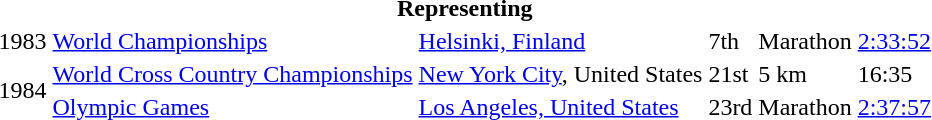<table>
<tr>
<th colspan="6">Representing </th>
</tr>
<tr>
<td>1983</td>
<td><a href='#'>World Championships</a></td>
<td><a href='#'>Helsinki, Finland</a></td>
<td>7th</td>
<td>Marathon</td>
<td><a href='#'>2:33:52</a></td>
</tr>
<tr>
<td rowspan=2>1984</td>
<td><a href='#'>World Cross Country Championships</a></td>
<td><a href='#'>New York City</a>, United States</td>
<td>21st</td>
<td>5 km</td>
<td>16:35</td>
</tr>
<tr>
<td><a href='#'>Olympic Games</a></td>
<td><a href='#'>Los Angeles, United States</a></td>
<td>23rd</td>
<td>Marathon</td>
<td><a href='#'>2:37:57</a></td>
</tr>
</table>
